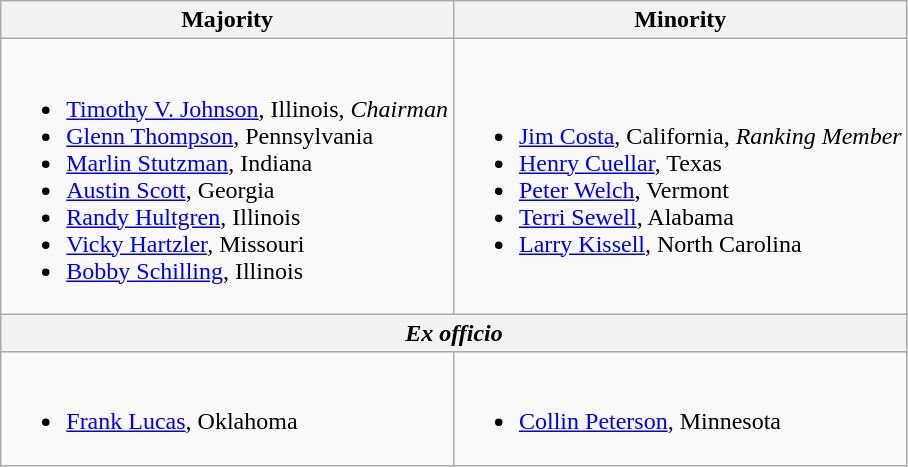<table class=wikitable>
<tr>
<th>Majority</th>
<th>Minority</th>
</tr>
<tr>
<td><br><ul><li><a href='#'>Timothy V. Johnson</a>, Illinois, <em>Chairman</em></li><li><a href='#'>Glenn Thompson</a>, Pennsylvania</li><li><a href='#'>Marlin Stutzman</a>, Indiana</li><li><a href='#'>Austin Scott</a>, Georgia</li><li><a href='#'>Randy Hultgren</a>, Illinois</li><li><a href='#'>Vicky Hartzler</a>, Missouri</li><li><a href='#'>Bobby Schilling</a>, Illinois</li></ul></td>
<td><br><ul><li><a href='#'>Jim Costa</a>, California, <em>Ranking Member</em></li><li><a href='#'>Henry Cuellar</a>, Texas</li><li><a href='#'>Peter Welch</a>, Vermont</li><li><a href='#'>Terri Sewell</a>, Alabama</li><li><a href='#'>Larry Kissell</a>, North Carolina</li></ul></td>
</tr>
<tr>
<th colspan=2><em>Ex officio</em></th>
</tr>
<tr>
<td><br><ul><li><a href='#'>Frank Lucas</a>, Oklahoma</li></ul></td>
<td><br><ul><li><a href='#'>Collin Peterson</a>, Minnesota</li></ul></td>
</tr>
</table>
